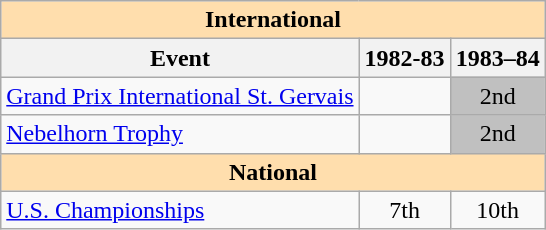<table class="wikitable" style="text-align:center">
<tr>
<th style="background-color: #ffdead; " colspan=3 align=center>International</th>
</tr>
<tr>
<th>Event</th>
<th>1982-83</th>
<th>1983–84</th>
</tr>
<tr>
<td align=left><a href='#'>Grand Prix International St. Gervais</a></td>
<td></td>
<td bgcolor=silver>2nd</td>
</tr>
<tr>
<td align=left><a href='#'>Nebelhorn Trophy</a></td>
<td></td>
<td bgcolor=silver>2nd</td>
</tr>
<tr>
<th style="background-color: #ffdead; " colspan=3 align=center>National</th>
</tr>
<tr>
<td align=left><a href='#'>U.S. Championships</a></td>
<td>7th</td>
<td>10th</td>
</tr>
</table>
